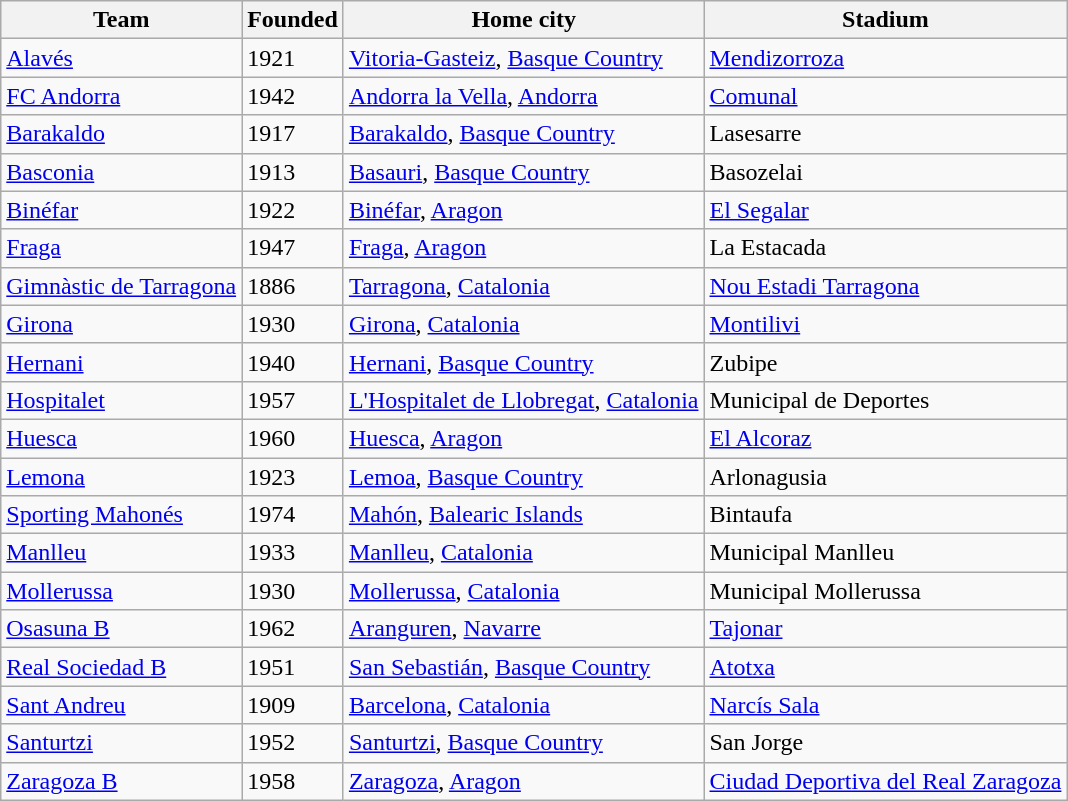<table class="wikitable sortable">
<tr>
<th>Team</th>
<th>Founded</th>
<th>Home city</th>
<th>Stadium</th>
</tr>
<tr>
<td><a href='#'>Alavés</a></td>
<td>1921</td>
<td><a href='#'>Vitoria-Gasteiz</a>, <a href='#'>Basque Country</a></td>
<td><a href='#'>Mendizorroza</a></td>
</tr>
<tr>
<td><a href='#'>FC Andorra</a></td>
<td>1942</td>
<td><a href='#'>Andorra la Vella</a>, <a href='#'>Andorra</a></td>
<td><a href='#'>Comunal</a></td>
</tr>
<tr>
<td><a href='#'>Barakaldo</a></td>
<td>1917</td>
<td><a href='#'>Barakaldo</a>, <a href='#'>Basque Country</a></td>
<td>Lasesarre</td>
</tr>
<tr>
<td><a href='#'>Basconia</a></td>
<td>1913</td>
<td><a href='#'>Basauri</a>, <a href='#'>Basque Country</a></td>
<td>Basozelai</td>
</tr>
<tr>
<td><a href='#'>Binéfar</a></td>
<td>1922</td>
<td><a href='#'>Binéfar</a>, <a href='#'>Aragon</a></td>
<td><a href='#'>El Segalar</a></td>
</tr>
<tr>
<td><a href='#'>Fraga</a></td>
<td>1947</td>
<td><a href='#'>Fraga</a>, <a href='#'>Aragon</a></td>
<td>La Estacada</td>
</tr>
<tr>
<td><a href='#'>Gimnàstic de Tarragona</a></td>
<td>1886</td>
<td><a href='#'>Tarragona</a>, <a href='#'>Catalonia</a></td>
<td><a href='#'>Nou Estadi Tarragona</a></td>
</tr>
<tr>
<td><a href='#'>Girona</a></td>
<td>1930</td>
<td><a href='#'>Girona</a>, <a href='#'>Catalonia</a></td>
<td><a href='#'>Montilivi</a></td>
</tr>
<tr>
<td><a href='#'>Hernani</a></td>
<td>1940</td>
<td><a href='#'>Hernani</a>, <a href='#'>Basque Country</a></td>
<td>Zubipe</td>
</tr>
<tr>
<td><a href='#'>Hospitalet</a></td>
<td>1957</td>
<td><a href='#'>L'Hospitalet de Llobregat</a>, <a href='#'>Catalonia</a></td>
<td>Municipal de Deportes</td>
</tr>
<tr>
<td><a href='#'>Huesca</a></td>
<td>1960</td>
<td><a href='#'>Huesca</a>, <a href='#'>Aragon</a></td>
<td><a href='#'>El Alcoraz</a></td>
</tr>
<tr>
<td><a href='#'>Lemona</a></td>
<td>1923</td>
<td><a href='#'>Lemoa</a>, <a href='#'>Basque Country</a></td>
<td>Arlonagusia</td>
</tr>
<tr>
<td><a href='#'>Sporting Mahonés</a></td>
<td>1974</td>
<td><a href='#'>Mahón</a>, <a href='#'>Balearic Islands</a></td>
<td>Bintaufa</td>
</tr>
<tr>
<td><a href='#'>Manlleu</a></td>
<td>1933</td>
<td><a href='#'>Manlleu</a>, <a href='#'>Catalonia</a></td>
<td>Municipal Manlleu</td>
</tr>
<tr>
<td><a href='#'>Mollerussa</a></td>
<td>1930</td>
<td><a href='#'>Mollerussa</a>, <a href='#'>Catalonia</a></td>
<td>Municipal Mollerussa</td>
</tr>
<tr>
<td><a href='#'>Osasuna B</a></td>
<td>1962</td>
<td><a href='#'>Aranguren</a>, <a href='#'>Navarre</a></td>
<td><a href='#'>Tajonar</a></td>
</tr>
<tr>
<td><a href='#'>Real Sociedad B</a></td>
<td>1951</td>
<td><a href='#'>San Sebastián</a>, <a href='#'>Basque Country</a></td>
<td><a href='#'>Atotxa</a></td>
</tr>
<tr>
<td><a href='#'>Sant Andreu</a></td>
<td>1909</td>
<td><a href='#'>Barcelona</a>, <a href='#'>Catalonia</a></td>
<td><a href='#'>Narcís Sala</a></td>
</tr>
<tr>
<td><a href='#'>Santurtzi</a></td>
<td>1952</td>
<td><a href='#'>Santurtzi</a>, <a href='#'>Basque Country</a></td>
<td>San Jorge</td>
</tr>
<tr>
<td><a href='#'>Zaragoza B</a></td>
<td>1958</td>
<td><a href='#'>Zaragoza</a>, <a href='#'>Aragon</a></td>
<td><a href='#'>Ciudad Deportiva del Real Zaragoza</a></td>
</tr>
</table>
